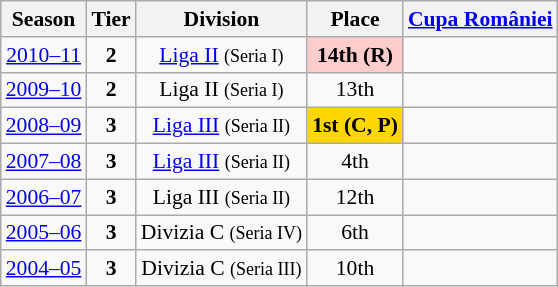<table class="wikitable" style="text-align:center; font-size:90%">
<tr>
<th>Season</th>
<th>Tier</th>
<th>Division</th>
<th>Place</th>
<th><a href='#'>Cupa României</a></th>
</tr>
<tr>
<td><a href='#'>2010–11</a></td>
<td><strong>2</strong></td>
<td><a href='#'>Liga II</a> <small>(Seria I)</small></td>
<td align=center bgcolor=#FFCCCC><strong>14th (R)</strong></td>
<td></td>
</tr>
<tr>
<td><a href='#'>2009–10</a></td>
<td><strong>2</strong></td>
<td>Liga II <small>(Seria I)</small></td>
<td>13th</td>
<td></td>
</tr>
<tr>
<td><a href='#'>2008–09</a></td>
<td><strong>3</strong></td>
<td><a href='#'>Liga III</a> <small>(Seria II)</small></td>
<td align=center bgcolor=gold><strong>1st (C, P)</strong></td>
<td></td>
</tr>
<tr>
<td><a href='#'>2007–08</a></td>
<td><strong>3</strong></td>
<td><a href='#'>Liga III</a> <small>(Seria II)</small></td>
<td>4th</td>
<td></td>
</tr>
<tr>
<td><a href='#'>2006–07</a></td>
<td><strong>3</strong></td>
<td>Liga III <small>(Seria II)</small></td>
<td>12th</td>
<td></td>
</tr>
<tr>
<td><a href='#'>2005–06</a></td>
<td><strong>3</strong></td>
<td>Divizia C <small>(Seria IV)</small></td>
<td>6th</td>
<td></td>
</tr>
<tr>
<td><a href='#'>2004–05</a></td>
<td><strong>3</strong></td>
<td>Divizia C <small>(Seria III)</small></td>
<td>10th</td>
<td></td>
</tr>
</table>
